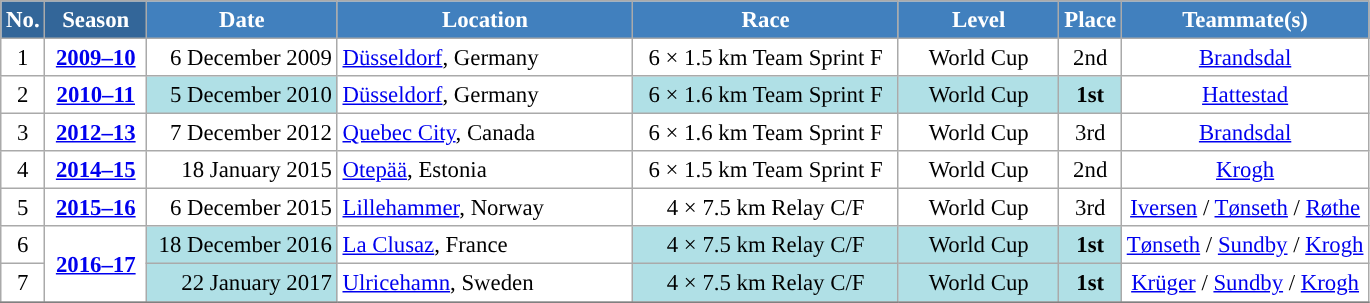<table class="wikitable sortable" style="font-size:95%; text-align:center; border:grey solid 1px; border-collapse:collapse; background:#ffffff;">
<tr style="background:#efefef;">
<th style="background-color:#369; color:white;">No.</th>
<th style="background-color:#369; color:white;">Season</th>
<th style="background-color:#4180be; color:white; width:120px;">Date</th>
<th style="background-color:#4180be; color:white; width:190px;">Location</th>
<th style="background-color:#4180be; color:white; width:170px;">Race</th>
<th style="background-color:#4180be; color:white; width:100px;">Level</th>
<th style="background-color:#4180be; color:white;">Place</th>
<th style="background-color:#4180be; color:white;">Teammate(s)</th>
</tr>
<tr>
<td align=center>1</td>
<td rowspan=1 align=center><strong> <a href='#'>2009–10</a> </strong></td>
<td align=right>6 December 2009</td>
<td align=left> <a href='#'>Düsseldorf</a>, Germany</td>
<td>6 × 1.5 km Team Sprint F</td>
<td>World Cup</td>
<td>2nd</td>
<td><a href='#'>Brandsdal</a></td>
</tr>
<tr>
<td align=center>2</td>
<td rowspan=1 align=center><strong><a href='#'>2010–11</a></strong></td>
<td bgcolor="#BOEOE6" align=right>5 December 2010</td>
<td align=left> <a href='#'>Düsseldorf</a>, Germany</td>
<td bgcolor="#BOEOE6">6 × 1.6 km Team Sprint F</td>
<td bgcolor="#BOEOE6">World Cup</td>
<td bgcolor="#BOEOE6"><strong>1st</strong></td>
<td><a href='#'>Hattestad</a></td>
</tr>
<tr>
<td align=center>3</td>
<td rowspan=1 align=center><strong> <a href='#'>2012–13</a> </strong></td>
<td align=right>7 December 2012</td>
<td align=left> <a href='#'>Quebec City</a>, Canada</td>
<td>6 × 1.6 km Team Sprint F</td>
<td>World Cup</td>
<td>3rd</td>
<td><a href='#'>Brandsdal</a></td>
</tr>
<tr>
<td align=center>4</td>
<td rowspan=1 align=center><strong> <a href='#'>2014–15</a> </strong></td>
<td align=right>18 January 2015</td>
<td align=left> <a href='#'>Otepää</a>, Estonia</td>
<td>6 × 1.5 km Team Sprint F</td>
<td>World Cup</td>
<td>2nd</td>
<td><a href='#'>Krogh</a></td>
</tr>
<tr>
<td align=center>5</td>
<td rowspan=1 align=center><strong> <a href='#'>2015–16</a> </strong></td>
<td align=right>6 December 2015</td>
<td align=left> <a href='#'>Lillehammer</a>, Norway</td>
<td>4 × 7.5 km Relay C/F</td>
<td>World Cup</td>
<td>3rd</td>
<td><a href='#'>Iversen</a> / <a href='#'>Tønseth</a> / <a href='#'>Røthe</a></td>
</tr>
<tr>
<td align=center>6</td>
<td rowspan=2 align=center><strong><a href='#'>2016–17</a></strong></td>
<td bgcolor="#BOEOE6" align=right>18 December 2016</td>
<td align=left> <a href='#'>La Clusaz</a>, France</td>
<td bgcolor="#BOEOE6">4 × 7.5 km Relay C/F</td>
<td bgcolor="#BOEOE6">World Cup</td>
<td bgcolor="#BOEOE6"><strong>1st</strong></td>
<td><a href='#'>Tønseth</a> / <a href='#'>Sundby</a> / <a href='#'>Krogh</a></td>
</tr>
<tr>
<td align=center>7</td>
<td bgcolor="#BOEOE6" align=right>22 January 2017</td>
<td align=left> <a href='#'>Ulricehamn</a>, Sweden</td>
<td bgcolor="#BOEOE6">4 × 7.5 km Relay C/F</td>
<td bgcolor="#BOEOE6">World Cup</td>
<td bgcolor="#BOEOE6"><strong>1st</strong></td>
<td><a href='#'>Krüger</a> / <a href='#'>Sundby</a> / <a href='#'>Krogh</a></td>
</tr>
<tr>
</tr>
</table>
